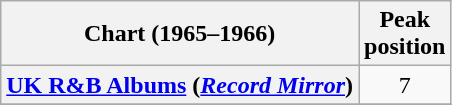<table class="wikitable sortable plainrowheaders">
<tr>
<th scope="col">Chart (1965–1966)</th>
<th scope="col">Peak<br>position</th>
</tr>
<tr>
<th scope="row"><a href='#'>UK R&B Albums</a> (<em><a href='#'>Record Mirror</a></em>)</th>
<td align="center">7</td>
</tr>
<tr>
</tr>
<tr>
</tr>
</table>
